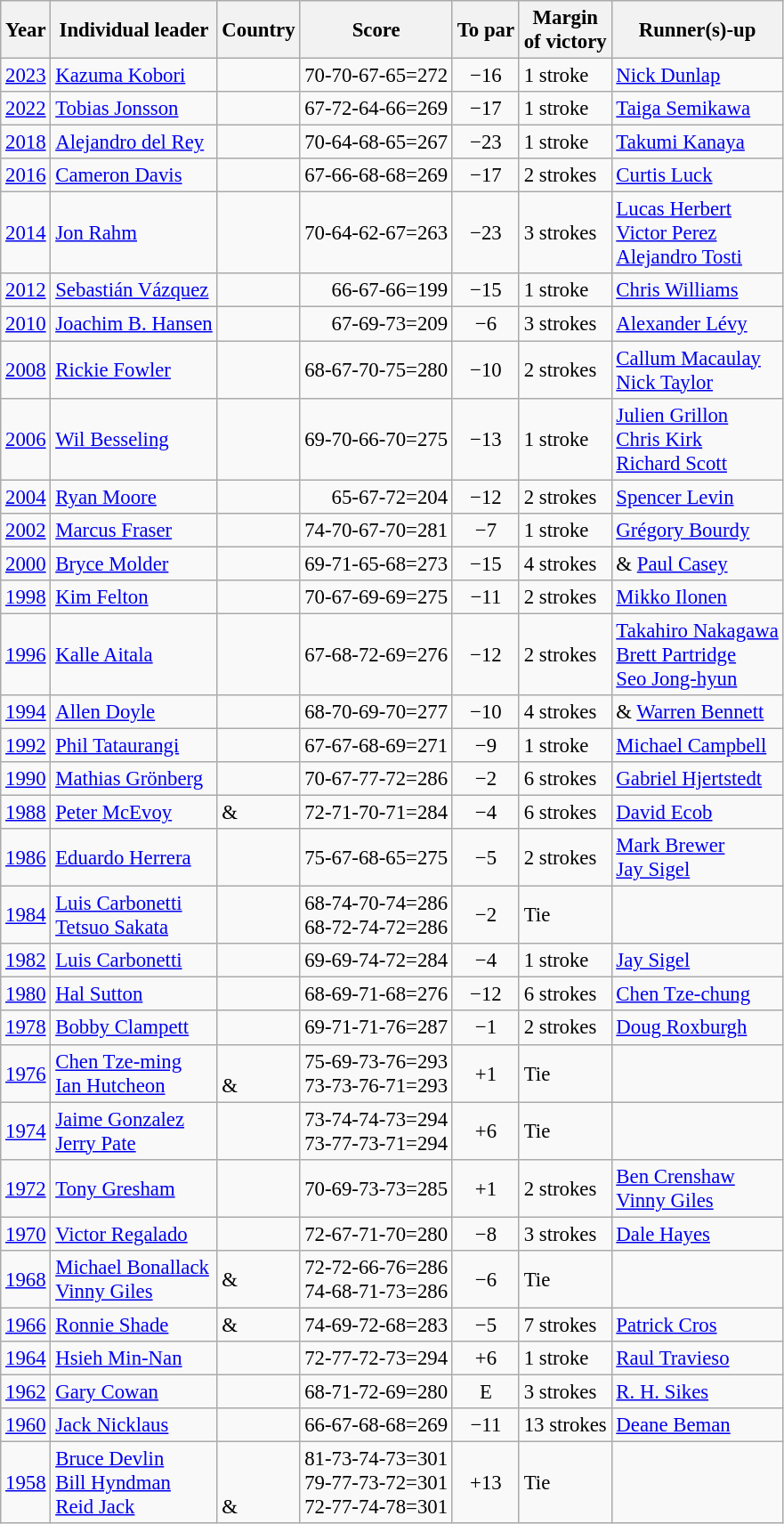<table class="wikitable" style="font-size:95%;">
<tr>
<th>Year</th>
<th>Individual leader</th>
<th>Country</th>
<th>Score</th>
<th>To par</th>
<th>Margin<br>of victory</th>
<th>Runner(s)-up</th>
</tr>
<tr>
<td><a href='#'>2023</a></td>
<td><a href='#'>Kazuma Kobori</a></td>
<td></td>
<td align=right>70-70-67-65=272</td>
<td align=center>−16</td>
<td>1 stroke</td>
<td> <a href='#'>Nick Dunlap</a></td>
</tr>
<tr>
<td><a href='#'>2022</a></td>
<td><a href='#'>Tobias Jonsson</a></td>
<td></td>
<td align=right>67-72-64-66=269</td>
<td align=center>−17</td>
<td>1 stroke</td>
<td> <a href='#'>Taiga Semikawa</a></td>
</tr>
<tr>
<td><a href='#'>2018</a></td>
<td><a href='#'>Alejandro del Rey</a></td>
<td></td>
<td align=right>70-64-68-65=267</td>
<td align=center>−23</td>
<td>1 stroke</td>
<td> <a href='#'>Takumi Kanaya</a></td>
</tr>
<tr>
<td><a href='#'>2016</a></td>
<td><a href='#'>Cameron Davis</a></td>
<td></td>
<td align=right>67-66-68-68=269</td>
<td align=center>−17</td>
<td>2 strokes</td>
<td> <a href='#'>Curtis Luck</a></td>
</tr>
<tr>
<td><a href='#'>2014</a></td>
<td><a href='#'>Jon Rahm</a></td>
<td></td>
<td align=right>70-64-62-67=263</td>
<td align=center>−23</td>
<td>3 strokes</td>
<td> <a href='#'>Lucas Herbert</a><br> <a href='#'>Victor Perez</a><br> <a href='#'>Alejandro Tosti</a></td>
</tr>
<tr>
<td><a href='#'>2012</a></td>
<td><a href='#'>Sebastián Vázquez</a></td>
<td></td>
<td align=right>66-67-66=199</td>
<td align=center>−15</td>
<td>1 stroke</td>
<td> <a href='#'>Chris Williams</a></td>
</tr>
<tr>
<td><a href='#'>2010</a></td>
<td><a href='#'>Joachim B. Hansen</a></td>
<td></td>
<td align=right>67-69-73=209</td>
<td align=center>−6</td>
<td>3 strokes</td>
<td> <a href='#'>Alexander Lévy</a></td>
</tr>
<tr>
<td><a href='#'>2008</a></td>
<td><a href='#'>Rickie Fowler</a></td>
<td></td>
<td align=right>68-67-70-75=280</td>
<td align=center>−10</td>
<td>2 strokes</td>
<td> <a href='#'>Callum Macaulay</a><br> <a href='#'>Nick Taylor</a></td>
</tr>
<tr>
<td><a href='#'>2006</a></td>
<td><a href='#'>Wil Besseling</a></td>
<td></td>
<td align=right>69-70-66-70=275</td>
<td align=center>−13</td>
<td>1 stroke</td>
<td> <a href='#'>Julien Grillon</a><br> <a href='#'>Chris Kirk</a><br> <a href='#'>Richard Scott</a></td>
</tr>
<tr>
<td><a href='#'>2004</a></td>
<td><a href='#'>Ryan Moore</a></td>
<td></td>
<td align=right>65-67-72=204</td>
<td align=center>−12</td>
<td>2 strokes</td>
<td> <a href='#'>Spencer Levin</a></td>
</tr>
<tr>
<td><a href='#'>2002</a></td>
<td><a href='#'>Marcus Fraser</a></td>
<td></td>
<td align=right>74-70-67-70=281</td>
<td align=center>−7</td>
<td>1 stroke</td>
<td> <a href='#'>Grégory Bourdy</a></td>
</tr>
<tr>
<td><a href='#'>2000</a></td>
<td><a href='#'>Bryce Molder</a></td>
<td></td>
<td align=right>69-71-65-68=273</td>
<td align=center>−15</td>
<td>4 strokes</td>
<td> &  <a href='#'>Paul Casey</a></td>
</tr>
<tr>
<td><a href='#'>1998</a></td>
<td><a href='#'>Kim Felton</a></td>
<td></td>
<td align=right>70-67-69-69=275</td>
<td align=center>−11</td>
<td>2 strokes</td>
<td> <a href='#'>Mikko Ilonen</a></td>
</tr>
<tr>
<td><a href='#'>1996</a></td>
<td><a href='#'>Kalle Aitala</a></td>
<td></td>
<td align=right>67-68-72-69=276</td>
<td align=center>−12</td>
<td>2 strokes</td>
<td> <a href='#'>Takahiro Nakagawa</a><br> <a href='#'>Brett Partridge</a><br> <a href='#'>Seo Jong-hyun</a></td>
</tr>
<tr>
<td><a href='#'>1994</a></td>
<td><a href='#'>Allen Doyle</a></td>
<td></td>
<td align=right>68-70-69-70=277</td>
<td align=center>−10</td>
<td>4 strokes</td>
<td> &  <a href='#'>Warren Bennett</a></td>
</tr>
<tr>
<td><a href='#'>1992</a></td>
<td><a href='#'>Phil Tataurangi</a></td>
<td></td>
<td align=right>67-67-68-69=271</td>
<td align=center>−9</td>
<td>1 stroke</td>
<td> <a href='#'>Michael Campbell</a></td>
</tr>
<tr>
<td><a href='#'>1990</a></td>
<td><a href='#'>Mathias Grönberg</a></td>
<td></td>
<td align=right>70-67-77-72=286</td>
<td align=center>−2</td>
<td>6 strokes</td>
<td> <a href='#'>Gabriel Hjertstedt</a></td>
</tr>
<tr>
<td><a href='#'>1988</a></td>
<td><a href='#'>Peter McEvoy</a></td>
<td> & </td>
<td align=right>72-71-70-71=284</td>
<td align=center>−4</td>
<td>6 strokes</td>
<td> <a href='#'>David Ecob</a></td>
</tr>
<tr>
<td><a href='#'>1986</a></td>
<td><a href='#'>Eduardo Herrera</a></td>
<td></td>
<td align=right>75-67-68-65=275</td>
<td align=center>−5</td>
<td>2 strokes</td>
<td> <a href='#'>Mark Brewer</a><br> <a href='#'>Jay Sigel</a></td>
</tr>
<tr>
<td><a href='#'>1984</a></td>
<td><a href='#'>Luis Carbonetti</a><br><a href='#'>Tetsuo Sakata</a></td>
<td><br></td>
<td align=right>68-74-70-74=286<br>68-72-74-72=286</td>
<td align=center>−2</td>
<td>Tie</td>
<td></td>
</tr>
<tr>
<td><a href='#'>1982</a></td>
<td><a href='#'>Luis Carbonetti</a></td>
<td></td>
<td align=right>69-69-74-72=284</td>
<td align=center>−4</td>
<td>1 stroke</td>
<td> <a href='#'>Jay Sigel</a></td>
</tr>
<tr>
<td><a href='#'>1980</a></td>
<td><a href='#'>Hal Sutton</a></td>
<td></td>
<td align=right>68-69-71-68=276</td>
<td align=center>−12</td>
<td>6 strokes</td>
<td> <a href='#'>Chen Tze-chung</a></td>
</tr>
<tr>
<td><a href='#'>1978</a></td>
<td><a href='#'>Bobby Clampett</a></td>
<td></td>
<td align=right>69-71-71-76=287</td>
<td align=center>−1</td>
<td>2 strokes</td>
<td> <a href='#'>Doug Roxburgh</a></td>
</tr>
<tr>
<td><a href='#'>1976</a></td>
<td><a href='#'>Chen Tze-ming</a><br><a href='#'>Ian Hutcheon</a></td>
<td><br> & </td>
<td align=right>75-69-73-76=293<br>73-73-76-71=293</td>
<td align=center>+1</td>
<td>Tie</td>
<td></td>
</tr>
<tr>
<td><a href='#'>1974</a></td>
<td><a href='#'>Jaime Gonzalez</a><br><a href='#'>Jerry Pate</a></td>
<td><br></td>
<td align=right>73-74-74-73=294<br>73-77-73-71=294</td>
<td align=center>+6</td>
<td>Tie</td>
<td></td>
</tr>
<tr>
<td><a href='#'>1972</a></td>
<td><a href='#'>Tony Gresham</a></td>
<td></td>
<td align=right>70-69-73-73=285</td>
<td align=center>+1</td>
<td>2 strokes</td>
<td> <a href='#'>Ben Crenshaw</a><br> <a href='#'>Vinny Giles</a></td>
</tr>
<tr>
<td><a href='#'>1970</a></td>
<td><a href='#'>Victor Regalado</a></td>
<td></td>
<td align=right>72-67-71-70=280</td>
<td align=center>−8</td>
<td>3 strokes</td>
<td> <a href='#'>Dale Hayes</a></td>
</tr>
<tr>
<td><a href='#'>1968</a></td>
<td><a href='#'>Michael Bonallack</a><br><a href='#'>Vinny Giles</a></td>
<td> & <br></td>
<td align=right>72-72-66-76=286<br>74-68-71-73=286</td>
<td align=center>−6</td>
<td>Tie</td>
<td></td>
</tr>
<tr>
<td><a href='#'>1966</a></td>
<td><a href='#'>Ronnie Shade</a></td>
<td> & </td>
<td align=right>74-69-72-68=283</td>
<td align=center>−5</td>
<td>7 strokes</td>
<td> <a href='#'>Patrick Cros</a></td>
</tr>
<tr>
<td><a href='#'>1964</a></td>
<td><a href='#'>Hsieh Min-Nan</a></td>
<td></td>
<td align=right>72-77-72-73=294</td>
<td align=center>+6</td>
<td>1 stroke</td>
<td> <a href='#'>Raul Travieso</a></td>
</tr>
<tr>
<td><a href='#'>1962</a></td>
<td><a href='#'>Gary Cowan</a></td>
<td></td>
<td align=right>68-71-72-69=280</td>
<td align=center>E</td>
<td>3 strokes</td>
<td> <a href='#'>R. H. Sikes</a></td>
</tr>
<tr>
<td><a href='#'>1960</a></td>
<td><a href='#'>Jack Nicklaus</a></td>
<td></td>
<td align=right>66-67-68-68=269</td>
<td align=center>−11</td>
<td>13 strokes</td>
<td> <a href='#'>Deane Beman</a></td>
</tr>
<tr>
<td><a href='#'>1958</a></td>
<td><a href='#'>Bruce Devlin</a><br><a href='#'>Bill Hyndman</a><br><a href='#'>Reid Jack</a></td>
<td><br><br> & </td>
<td align=right>81-73-74-73=301<br>79-77-73-72=301<br>72-77-74-78=301</td>
<td align=center>+13</td>
<td>Tie</td>
<td></td>
</tr>
</table>
